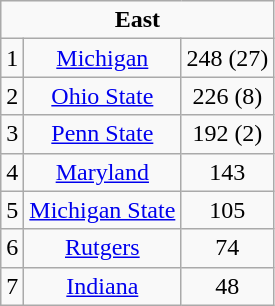<table class="wikitable" style="display: inline-table;">
<tr align="center">
<td align="center" Colspan="3"><strong>East</strong><br></td>
</tr>
<tr align="center">
<td>1</td>
<td><a href='#'>Michigan</a></td>
<td>248 (27)</td>
</tr>
<tr align="center">
<td>2</td>
<td><a href='#'>Ohio State</a></td>
<td>226 (8)</td>
</tr>
<tr align="center">
<td>3</td>
<td><a href='#'>Penn State</a></td>
<td>192 (2)</td>
</tr>
<tr align="center">
<td>4</td>
<td><a href='#'>Maryland</a></td>
<td>143</td>
</tr>
<tr align="center">
<td>5</td>
<td><a href='#'>Michigan State</a></td>
<td>105</td>
</tr>
<tr align="center">
<td>6</td>
<td><a href='#'>Rutgers</a></td>
<td>74</td>
</tr>
<tr align="center">
<td>7</td>
<td><a href='#'>Indiana</a></td>
<td>48</td>
</tr>
</table>
